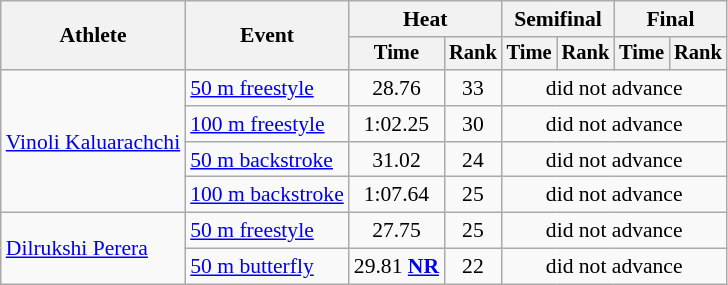<table class=wikitable style=font-size:90%>
<tr>
<th rowspan=2>Athlete</th>
<th rowspan=2>Event</th>
<th colspan=2>Heat</th>
<th colspan=2>Semifinal</th>
<th colspan=2>Final</th>
</tr>
<tr style=font-size:95%>
<th>Time</th>
<th>Rank</th>
<th>Time</th>
<th>Rank</th>
<th>Time</th>
<th>Rank</th>
</tr>
<tr align=center>
<td align=left rowspan=4><a href='#'>Vinoli Kaluarachchi</a></td>
<td align=left><a href='#'>50 m freestyle</a></td>
<td>28.76</td>
<td>33</td>
<td colspan=4>did not advance</td>
</tr>
<tr align=center>
<td align=left><a href='#'>100 m freestyle</a></td>
<td>1:02.25</td>
<td>30</td>
<td colspan=4>did not advance</td>
</tr>
<tr align=center>
<td align=left><a href='#'>50 m backstroke</a></td>
<td>31.02</td>
<td>24</td>
<td colspan=4>did not advance</td>
</tr>
<tr align=center>
<td align=left><a href='#'>100 m backstroke</a></td>
<td>1:07.64</td>
<td>25</td>
<td colspan=4>did not advance</td>
</tr>
<tr align=center>
<td align=left rowspan=2><a href='#'>Dilrukshi Perera</a></td>
<td align=left><a href='#'>50 m freestyle</a></td>
<td>27.75</td>
<td>25</td>
<td colspan=4>did not advance</td>
</tr>
<tr align=center>
<td align=left><a href='#'>50 m butterfly</a></td>
<td>29.81 <strong><a href='#'>NR</a></strong></td>
<td>22</td>
<td colspan=4>did not advance</td>
</tr>
</table>
